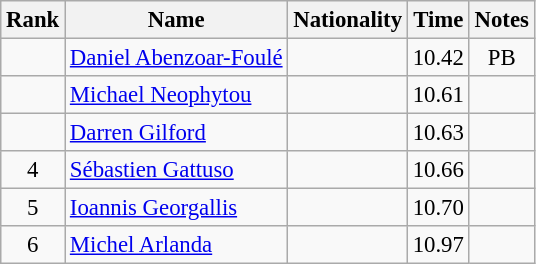<table class="wikitable sortable" style="text-align:center; font-size:95%">
<tr>
<th>Rank</th>
<th>Name</th>
<th>Nationality</th>
<th>Time</th>
<th>Notes</th>
</tr>
<tr>
<td></td>
<td align=left><a href='#'>Daniel Abenzoar-Foulé</a></td>
<td align=left></td>
<td>10.42</td>
<td>PB</td>
</tr>
<tr>
<td></td>
<td align=left><a href='#'>Michael Neophytou</a></td>
<td align=left></td>
<td>10.61</td>
<td></td>
</tr>
<tr>
<td></td>
<td align=left><a href='#'>Darren Gilford</a></td>
<td align=left></td>
<td>10.63</td>
<td></td>
</tr>
<tr>
<td>4</td>
<td align=left><a href='#'>Sébastien Gattuso</a></td>
<td align=left></td>
<td>10.66</td>
<td></td>
</tr>
<tr>
<td>5</td>
<td align=left><a href='#'>Ioannis Georgallis</a></td>
<td align=left></td>
<td>10.70</td>
<td></td>
</tr>
<tr>
<td>6</td>
<td align=left><a href='#'>Michel Arlanda</a></td>
<td align=left></td>
<td>10.97</td>
<td></td>
</tr>
</table>
